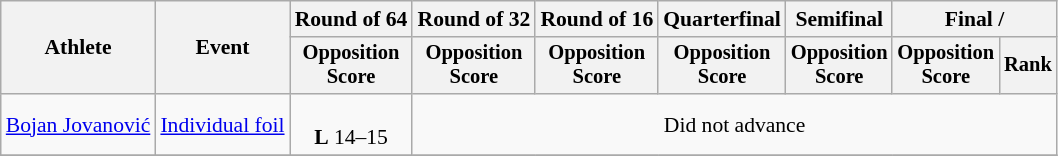<table class="wikitable" style="font-size:90%">
<tr>
<th rowspan="2">Athlete</th>
<th rowspan="2">Event</th>
<th>Round of 64</th>
<th>Round of 32</th>
<th>Round of 16</th>
<th>Quarterfinal</th>
<th>Semifinal</th>
<th colspan=2>Final / </th>
</tr>
<tr style="font-size:95%">
<th>Opposition <br> Score</th>
<th>Opposition <br> Score</th>
<th>Opposition <br> Score</th>
<th>Opposition <br> Score</th>
<th>Opposition <br> Score</th>
<th>Opposition <br> Score</th>
<th>Rank</th>
</tr>
<tr align=center>
<td align=left><a href='#'>Bojan Jovanović</a></td>
<td align=left><a href='#'>Individual foil</a></td>
<td> <br><strong>L</strong> 14–15</td>
<td colspan=6>Did not advance</td>
</tr>
<tr>
</tr>
</table>
